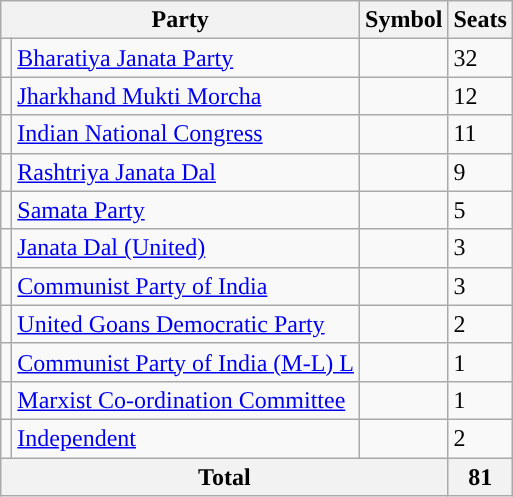<table class="wikitable">
<tr>
<th colspan="2">Party</th>
<th>Symbol</th>
<th>Seats</th>
</tr>
<tr>
<td style="background-color: "></td>
<td><a href='#'>Bharatiya Janata Party</a></td>
<td></td>
<td>32</td>
</tr>
<tr>
<td style="background-color: "></td>
<td><a href='#'>Jharkhand Mukti Morcha</a></td>
<td></td>
<td>12</td>
</tr>
<tr>
<td style="background-color: "></td>
<td><a href='#'>Indian National Congress</a></td>
<td></td>
<td>11</td>
</tr>
<tr>
<td style="background-color: "></td>
<td><a href='#'>Rashtriya Janata Dal</a></td>
<td></td>
<td>9</td>
</tr>
<tr>
<td style="background-color: "></td>
<td><a href='#'>Samata Party</a></td>
<td></td>
<td>5</td>
</tr>
<tr>
<td style="background-color: "></td>
<td><a href='#'>Janata Dal (United)</a></td>
<td></td>
<td>3</td>
</tr>
<tr>
<td style="background-color: "></td>
<td><a href='#'>Communist Party of India</a></td>
<td></td>
<td>3</td>
</tr>
<tr>
<td style="background-color: "></td>
<td><a href='#'>United Goans Democratic Party</a></td>
<td></td>
<td>2</td>
</tr>
<tr>
<td style="background-color: "></td>
<td><a href='#'>Communist Party of India (M-L) L</a></td>
<td></td>
<td>1</td>
</tr>
<tr>
<td style="background-color: "></td>
<td><a href='#'>Marxist Co-ordination Committee</a></td>
<td></td>
<td>1</td>
</tr>
<tr>
<td style="background-color: "></td>
<td><a href='#'>Independent</a></td>
<td></td>
<td>2</td>
</tr>
<tr>
<th colspan="3">Total</th>
<th>81</th>
</tr>
</table>
